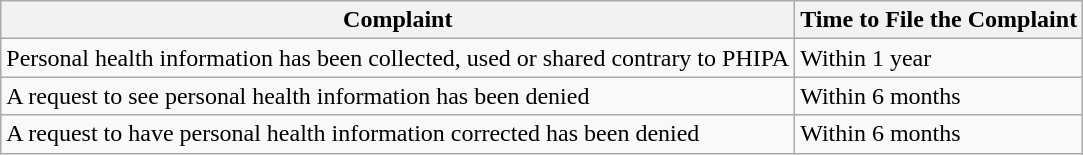<table class="wikitable">
<tr>
<th>Complaint</th>
<th>Time to File the Complaint</th>
</tr>
<tr>
<td>Personal health information has been collected, used or shared contrary to PHIPA</td>
<td>Within 1 year</td>
</tr>
<tr>
<td>A request to see personal health information has been denied</td>
<td>Within 6 months</td>
</tr>
<tr>
<td>A request to have personal health information corrected has been denied</td>
<td>Within 6 months</td>
</tr>
</table>
